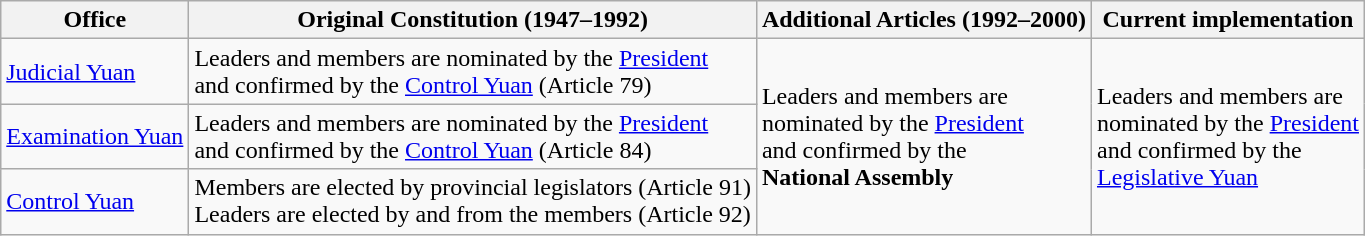<table class=wikitable>
<tr>
<th>Office</th>
<th>Original Constitution (1947–1992)</th>
<th>Additional Articles (1992–2000)</th>
<th>Current implementation</th>
</tr>
<tr>
<td><a href='#'>Judicial Yuan</a></td>
<td>Leaders and members are nominated by the <a href='#'>President</a><br>and confirmed by the <a href='#'>Control Yuan</a> (Article 79)</td>
<td rowspan=3>Leaders and members are<br>nominated by the <a href='#'>President</a><br>and confirmed by the <br><strong>National Assembly</strong></td>
<td rowspan=3>Leaders and members are<br>nominated by the <a href='#'>President</a><br>and confirmed by the <br><a href='#'>Legislative Yuan</a></td>
</tr>
<tr>
<td><a href='#'>Examination Yuan</a></td>
<td>Leaders and members are nominated by the <a href='#'>President</a><br>and confirmed by the <a href='#'>Control Yuan</a> (Article 84)</td>
</tr>
<tr>
<td><a href='#'>Control Yuan</a></td>
<td>Members are elected by provincial legislators (Article 91)<br>Leaders are elected by and from the members (Article 92)</td>
</tr>
</table>
